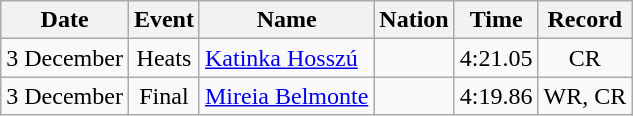<table class=wikitable style=text-align:center>
<tr>
<th>Date</th>
<th>Event</th>
<th>Name</th>
<th>Nation</th>
<th>Time</th>
<th>Record</th>
</tr>
<tr>
<td>3 December</td>
<td>Heats</td>
<td align=left><a href='#'>Katinka Hosszú</a></td>
<td align=left></td>
<td>4:21.05</td>
<td>CR</td>
</tr>
<tr>
<td>3 December</td>
<td>Final</td>
<td align=left><a href='#'>Mireia Belmonte</a></td>
<td align=left></td>
<td>4:19.86</td>
<td>WR, CR</td>
</tr>
</table>
